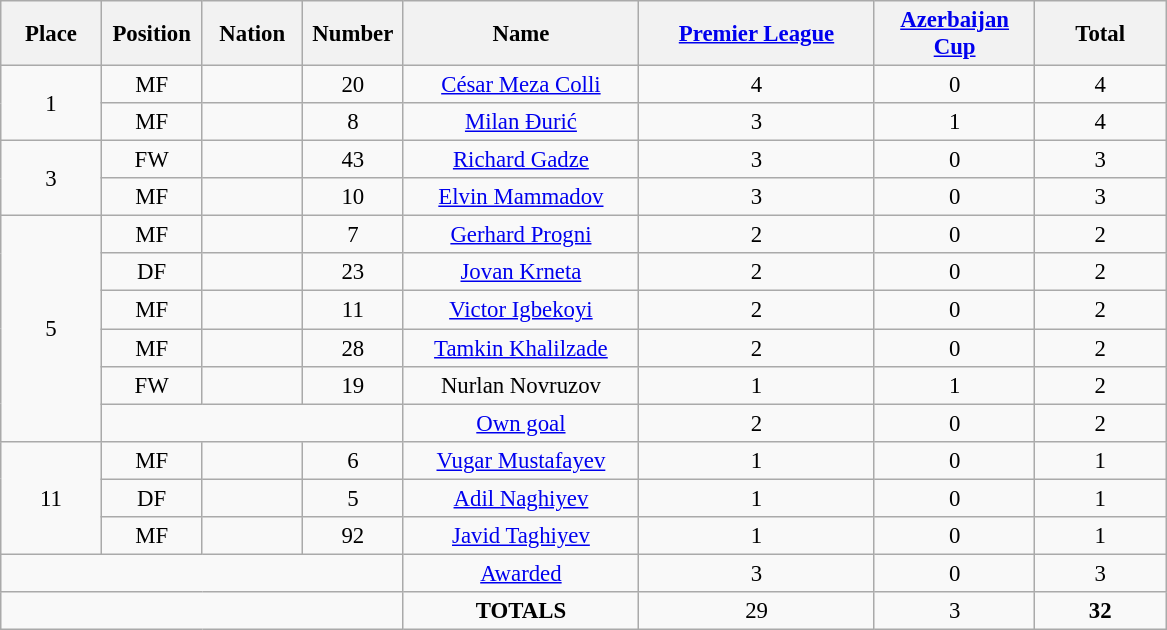<table class="wikitable" style="font-size: 95%; text-align: center;">
<tr>
<th width=60>Place</th>
<th width=60>Position</th>
<th width=60>Nation</th>
<th width=60>Number</th>
<th width=150>Name</th>
<th width=150><a href='#'>Premier League</a></th>
<th width=100><a href='#'>Azerbaijan Cup</a></th>
<th width=80>Total</th>
</tr>
<tr>
<td rowspan="2">1</td>
<td>MF</td>
<td></td>
<td>20</td>
<td><a href='#'>César Meza Colli</a></td>
<td>4</td>
<td>0</td>
<td>4</td>
</tr>
<tr>
<td>MF</td>
<td></td>
<td>8</td>
<td><a href='#'>Milan Đurić</a></td>
<td>3</td>
<td>1</td>
<td>4</td>
</tr>
<tr>
<td rowspan="2">3</td>
<td>FW</td>
<td></td>
<td>43</td>
<td><a href='#'>Richard Gadze</a></td>
<td>3</td>
<td>0</td>
<td>3</td>
</tr>
<tr>
<td>MF</td>
<td></td>
<td>10</td>
<td><a href='#'>Elvin Mammadov</a></td>
<td>3</td>
<td>0</td>
<td>3</td>
</tr>
<tr>
<td rowspan="6">5</td>
<td>MF</td>
<td></td>
<td>7</td>
<td><a href='#'>Gerhard Progni</a></td>
<td>2</td>
<td>0</td>
<td>2</td>
</tr>
<tr>
<td>DF</td>
<td></td>
<td>23</td>
<td><a href='#'>Jovan Krneta</a></td>
<td>2</td>
<td>0</td>
<td>2</td>
</tr>
<tr>
<td>MF</td>
<td></td>
<td>11</td>
<td><a href='#'>Victor Igbekoyi</a></td>
<td>2</td>
<td>0</td>
<td>2</td>
</tr>
<tr>
<td>MF</td>
<td></td>
<td>28</td>
<td><a href='#'>Tamkin Khalilzade</a></td>
<td>2</td>
<td>0</td>
<td>2</td>
</tr>
<tr>
<td>FW</td>
<td></td>
<td>19</td>
<td>Nurlan Novruzov</td>
<td>1</td>
<td>1</td>
<td>2</td>
</tr>
<tr>
<td colspan="3"></td>
<td><a href='#'>Own goal</a></td>
<td>2</td>
<td>0</td>
<td>2</td>
</tr>
<tr>
<td rowspan="3">11</td>
<td>MF</td>
<td></td>
<td>6</td>
<td><a href='#'>Vugar Mustafayev</a></td>
<td>1</td>
<td>0</td>
<td>1</td>
</tr>
<tr>
<td>DF</td>
<td></td>
<td>5</td>
<td><a href='#'>Adil Naghiyev</a></td>
<td>1</td>
<td>0</td>
<td>1</td>
</tr>
<tr>
<td>MF</td>
<td></td>
<td>92</td>
<td><a href='#'>Javid Taghiyev</a></td>
<td>1</td>
<td>0</td>
<td>1</td>
</tr>
<tr>
<td colspan="4"></td>
<td><a href='#'>Awarded</a></td>
<td>3</td>
<td>0</td>
<td>3</td>
</tr>
<tr>
<td colspan="4"></td>
<td><strong>TOTALS</strong></td>
<td>29</td>
<td>3</td>
<td><strong>32</strong></td>
</tr>
</table>
